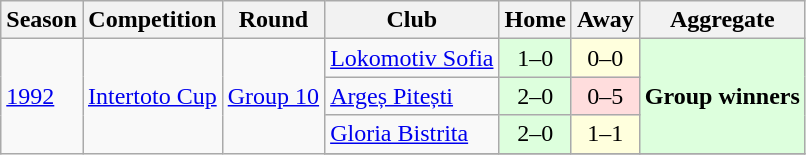<table class="wikitable" style="text-align:left">
<tr>
<th>Season</th>
<th>Competition</th>
<th>Round</th>
<th>Club</th>
<th>Home</th>
<th>Away</th>
<th>Aggregate</th>
</tr>
<tr>
<td rowspan="4"><a href='#'>1992</a></td>
<td rowspan="4"><a href='#'>Intertoto Cup</a></td>
<td rowspan="4"><a href='#'>Group 10</a></td>
<td> <a href='#'>Lokomotiv Sofia</a></td>
<td bgcolor="#ddffdd" style="text-align:center;">1–0</td>
<td bgcolor="#ffffdd" style="text-align:center;">0–0</td>
<td rowspan="3"  bgcolor="#ddffdd" style="text-align:center;"><strong>Group winners</strong></td>
</tr>
<tr>
<td> <a href='#'>Argeș Pitești</a></td>
<td bgcolor="#ddffdd" style="text-align:center;">2–0</td>
<td bgcolor="#ffdddd" style="text-align:center;">0–5</td>
</tr>
<tr>
<td> <a href='#'>Gloria Bistrita</a></td>
<td bgcolor="#ddffdd" style="text-align:center;">2–0</td>
<td bgcolor="#ffffdd" style="text-align:center;">1–1</td>
</tr>
<tr>
</tr>
</table>
